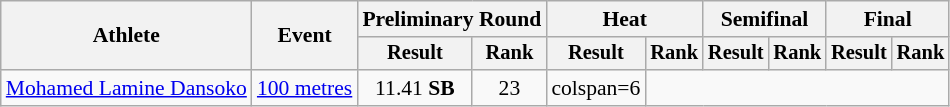<table class="wikitable" style="font-size:90%">
<tr>
<th rowspan="2">Athlete</th>
<th rowspan="2">Event</th>
<th colspan="2">Preliminary Round</th>
<th colspan="2">Heat</th>
<th colspan="2">Semifinal</th>
<th colspan="2">Final</th>
</tr>
<tr style="font-size:95%">
<th>Result</th>
<th>Rank</th>
<th>Result</th>
<th>Rank</th>
<th>Result</th>
<th>Rank</th>
<th>Result</th>
<th>Rank</th>
</tr>
<tr style=text-align:center>
<td style=text-align:left><a href='#'>Mohamed Lamine Dansoko</a></td>
<td style=text-align:left><a href='#'>100 metres</a></td>
<td>11.41 <strong>SB</strong></td>
<td>23</td>
<td>colspan=6 </td>
</tr>
</table>
